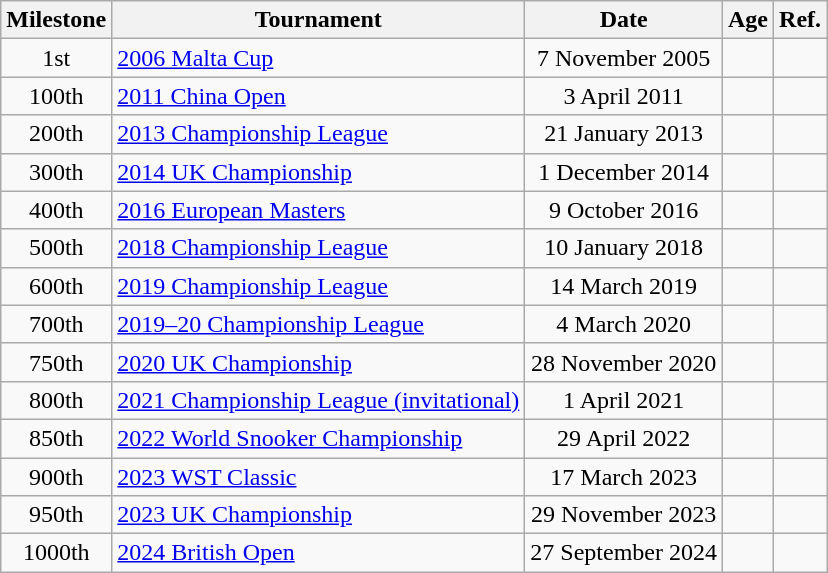<table class="wikitable">
<tr>
<th>Milestone</th>
<th>Tournament</th>
<th>Date</th>
<th>Age</th>
<th>Ref.</th>
</tr>
<tr>
<td align=center>1st</td>
<td><a href='#'>2006 Malta Cup</a></td>
<td align=center>7 November 2005</td>
<td align=center></td>
<td></td>
</tr>
<tr>
<td align=center>100th</td>
<td><a href='#'>2011 China Open</a></td>
<td align=center>3 April 2011</td>
<td align=center></td>
<td></td>
</tr>
<tr>
<td align=center>200th</td>
<td><a href='#'>2013 Championship League</a></td>
<td align=center>21 January 2013</td>
<td align=center></td>
<td></td>
</tr>
<tr>
<td align=center>300th</td>
<td><a href='#'>2014 UK Championship</a></td>
<td align=center>1 December 2014</td>
<td align=center></td>
<td></td>
</tr>
<tr>
<td align=center>400th</td>
<td><a href='#'>2016 European Masters</a></td>
<td align=center>9 October 2016</td>
<td align=center></td>
<td></td>
</tr>
<tr>
<td align=center>500th</td>
<td><a href='#'>2018 Championship League</a></td>
<td align=center>10 January 2018</td>
<td align=center></td>
<td></td>
</tr>
<tr>
<td align=center>600th</td>
<td><a href='#'>2019 Championship League</a></td>
<td align=center>14 March 2019</td>
<td align=center></td>
<td></td>
</tr>
<tr>
<td align=center>700th</td>
<td><a href='#'>2019–20 Championship League</a></td>
<td align=center>4 March 2020</td>
<td align=center></td>
<td></td>
</tr>
<tr>
<td align=center>750th</td>
<td><a href='#'>2020 UK Championship</a></td>
<td align=center>28 November 2020</td>
<td align=center></td>
<td></td>
</tr>
<tr>
<td align=center>800th</td>
<td><a href='#'>2021 Championship League (invitational)</a></td>
<td align=center>1 April 2021</td>
<td align=center></td>
<td></td>
</tr>
<tr>
<td align=center>850th</td>
<td><a href='#'>2022 World Snooker Championship</a></td>
<td align=center>29 April 2022</td>
<td align=center></td>
<td></td>
</tr>
<tr>
<td align=center>900th</td>
<td><a href='#'>2023 WST Classic</a></td>
<td align=center>17 March 2023</td>
<td align=center></td>
<td></td>
</tr>
<tr>
<td align=center>950th</td>
<td><a href='#'>2023 UK Championship</a></td>
<td align=center>29 November 2023</td>
<td align=center></td>
<td></td>
</tr>
<tr>
<td align=center>1000th</td>
<td><a href='#'>2024 British Open</a></td>
<td align=center>27 September 2024</td>
<td align=center></td>
<td></td>
</tr>
</table>
